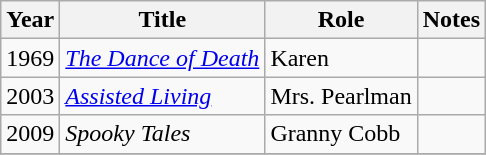<table class= "wikitable">
<tr>
<th>Year</th>
<th>Title</th>
<th>Role</th>
<th>Notes</th>
</tr>
<tr>
<td>1969</td>
<td><em><a href='#'>The Dance of Death</a></em></td>
<td>Karen</td>
<td></td>
</tr>
<tr>
<td>2003</td>
<td><em><a href='#'>Assisted Living</a></em></td>
<td>Mrs. Pearlman</td>
<td></td>
</tr>
<tr>
<td>2009</td>
<td><em>Spooky Tales</em></td>
<td>Granny Cobb</td>
<td></td>
</tr>
<tr>
</tr>
</table>
